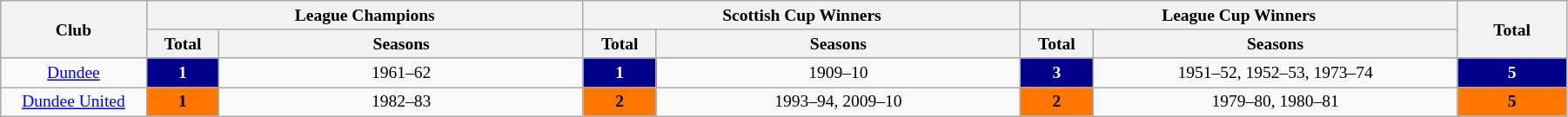<table class="wikitable" style="text-align: center; font-size: 13px; width:95%;">
<tr>
<th rowspan="2" style="width:8%;">Club</th>
<th colspan="2" style="width:24%;">League Champions</th>
<th colspan="2" style="width:24%;">Scottish Cup Winners</th>
<th colspan="2" style="width:24%;">League Cup Winners</th>
<th rowspan="2" style="width:6%;">Total</th>
</tr>
<tr>
<th style="width:4%;">Total</th>
<th style="width:20%;">Seasons</th>
<th style="width:4%;">Total</th>
<th style="width:20%;">Seasons</th>
<th style="width:4%;">Total</th>
<th style="width:20%;">Seasons</th>
</tr>
<tr>
<td> <a href='#'>Dundee</a></td>
<td style="background:#00008B; text-align:center;color:white;"><strong>1</strong></td>
<td>1961–62</td>
<td style="background:#00008B; text-align:center;color:white;"><strong>1</strong></td>
<td>1909–10</td>
<td style="background:#00008B; text-align:center;color:white;"><strong>3</strong></td>
<td>1951–52, 1952–53, 1973–74</td>
<td style="background:#00008B; text-align:center;color:white;"><strong>5</strong></td>
</tr>
<tr>
<td><a href='#'>Dundee United</a></td>
<td style="background:#FF7700; text-align:center;color:black;"><strong>1</strong></td>
<td>1982–83</td>
<td style="background:#FF7700; text-align:center;color:black;"><strong>2</strong></td>
<td>1993–94, 2009–10</td>
<td style="background:#FF7700; text-align:center;color:black;"><strong>2</strong></td>
<td>1979–80, 1980–81</td>
<td style="background:#FF7700; text-align:center;color:black;"><strong>5</strong></td>
</tr>
</table>
